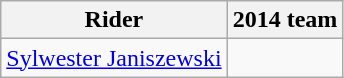<table class="wikitable">
<tr>
<th>Rider</th>
<th>2014 team</th>
</tr>
<tr>
<td><a href='#'>Sylwester Janiszewski</a></td>
<td></td>
</tr>
</table>
